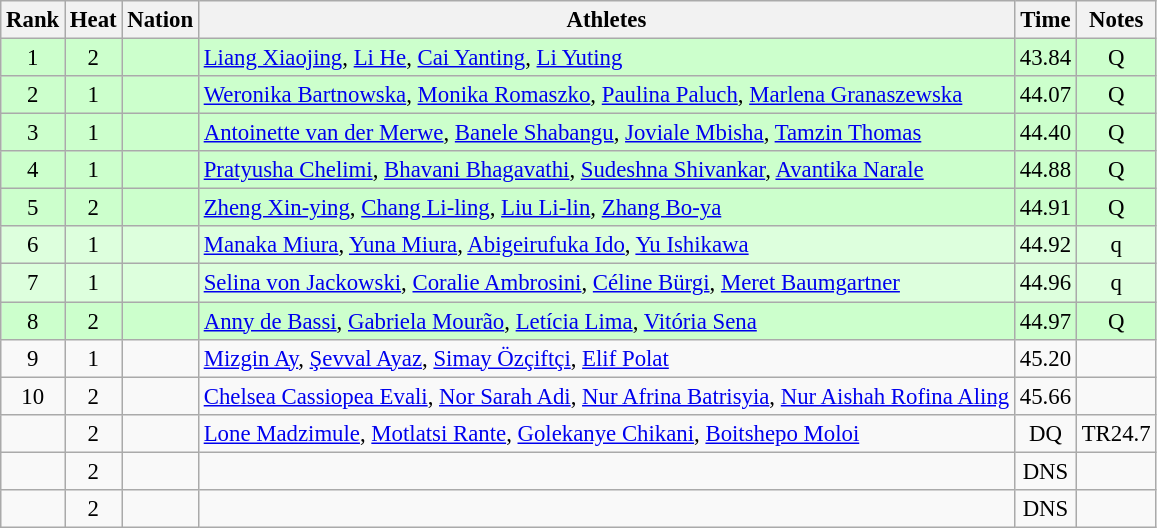<table class="wikitable sortable" style="text-align:center;font-size:95%">
<tr>
<th>Rank</th>
<th>Heat</th>
<th>Nation</th>
<th>Athletes</th>
<th>Time</th>
<th>Notes</th>
</tr>
<tr bgcolor=ccffcc>
<td>1</td>
<td>2</td>
<td align=left></td>
<td align=left><a href='#'>Liang Xiaojing</a>, <a href='#'>Li He</a>, <a href='#'>Cai Yanting</a>, <a href='#'>Li Yuting</a></td>
<td>43.84</td>
<td>Q</td>
</tr>
<tr bgcolor=ccffcc>
<td>2</td>
<td>1</td>
<td align=left></td>
<td align=left><a href='#'>Weronika Bartnowska</a>, <a href='#'>Monika Romaszko</a>, <a href='#'>Paulina Paluch</a>, <a href='#'>Marlena Granaszewska</a></td>
<td>44.07</td>
<td>Q</td>
</tr>
<tr bgcolor=ccffcc>
<td>3</td>
<td>1</td>
<td align=left></td>
<td align=left><a href='#'>Antoinette van der Merwe</a>, <a href='#'>Banele Shabangu</a>, <a href='#'>Joviale Mbisha</a>, <a href='#'>Tamzin Thomas</a></td>
<td>44.40</td>
<td>Q</td>
</tr>
<tr bgcolor=ccffcc>
<td>4</td>
<td>1</td>
<td align=left></td>
<td align=left><a href='#'>Pratyusha Chelimi</a>, <a href='#'>Bhavani Bhagavathi</a>, <a href='#'>Sudeshna Shivankar</a>, <a href='#'>Avantika Narale</a></td>
<td>44.88</td>
<td>Q</td>
</tr>
<tr bgcolor=ccffcc>
<td>5</td>
<td>2</td>
<td align=left></td>
<td align=left><a href='#'>Zheng Xin-ying</a>, <a href='#'>Chang Li-ling</a>, <a href='#'>Liu Li-lin</a>, <a href='#'>Zhang Bo-ya</a></td>
<td>44.91</td>
<td>Q</td>
</tr>
<tr bgcolor=ddffdd>
<td>6</td>
<td>1</td>
<td align=left></td>
<td align=left><a href='#'>Manaka Miura</a>, <a href='#'>Yuna Miura</a>, <a href='#'>Abigeirufuka Ido</a>, <a href='#'>Yu Ishikawa</a></td>
<td>44.92</td>
<td>q</td>
</tr>
<tr bgcolor=ddffdd>
<td>7</td>
<td>1</td>
<td align=left></td>
<td align=left><a href='#'>Selina von Jackowski</a>, <a href='#'>Coralie Ambrosini</a>, <a href='#'>Céline Bürgi</a>, <a href='#'>Meret Baumgartner</a></td>
<td>44.96</td>
<td>q</td>
</tr>
<tr bgcolor=ccffcc>
<td>8</td>
<td>2</td>
<td align=left></td>
<td align=left><a href='#'>Anny de Bassi</a>, <a href='#'>Gabriela Mourão</a>, <a href='#'>Letícia Lima</a>, <a href='#'>Vitória Sena</a></td>
<td>44.97</td>
<td>Q</td>
</tr>
<tr>
<td>9</td>
<td>1</td>
<td align=left></td>
<td align=left><a href='#'>Mizgin Ay</a>, <a href='#'>Şevval Ayaz</a>, <a href='#'>Simay Özçiftçi</a>, <a href='#'>Elif Polat</a></td>
<td>45.20</td>
<td></td>
</tr>
<tr>
<td>10</td>
<td>2</td>
<td align=left></td>
<td align=left><a href='#'>Chelsea Cassiopea Evali</a>, <a href='#'>Nor Sarah Adi</a>, <a href='#'>Nur Afrina Batrisyia</a>, <a href='#'>Nur Aishah Rofina Aling</a></td>
<td>45.66</td>
<td></td>
</tr>
<tr>
<td></td>
<td>2</td>
<td align=left></td>
<td align=left><a href='#'>Lone Madzimule</a>, <a href='#'>Motlatsi Rante</a>, <a href='#'>Golekanye Chikani</a>, <a href='#'>Boitshepo Moloi</a></td>
<td>DQ</td>
<td>TR24.7</td>
</tr>
<tr>
<td></td>
<td>2</td>
<td align=left></td>
<td></td>
<td>DNS</td>
<td></td>
</tr>
<tr>
<td></td>
<td>2</td>
<td align=left></td>
<td></td>
<td>DNS</td>
<td></td>
</tr>
</table>
